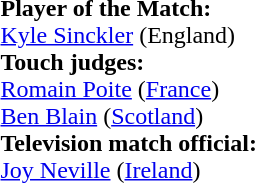<table style="width:100%">
<tr>
<td><br><strong>Player of the Match:</strong>
<br><a href='#'>Kyle Sinckler</a> (England)<br><strong>Touch judges:</strong>
<br><a href='#'>Romain Poite</a> (<a href='#'>France</a>)
<br><a href='#'>Ben Blain</a> (<a href='#'>Scotland</a>)
<br><strong>Television match official:</strong>
<br><a href='#'>Joy Neville</a> (<a href='#'>Ireland</a>)</td>
</tr>
</table>
